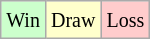<table class="wikitable">
<tr>
<td style="background-color: #CCFFCC;"><small>Win</small></td>
<td style="background-color: #FFFFCC;"><small>Draw</small></td>
<td style="background-color: #FFCCCC;"><small>Loss</small></td>
</tr>
</table>
